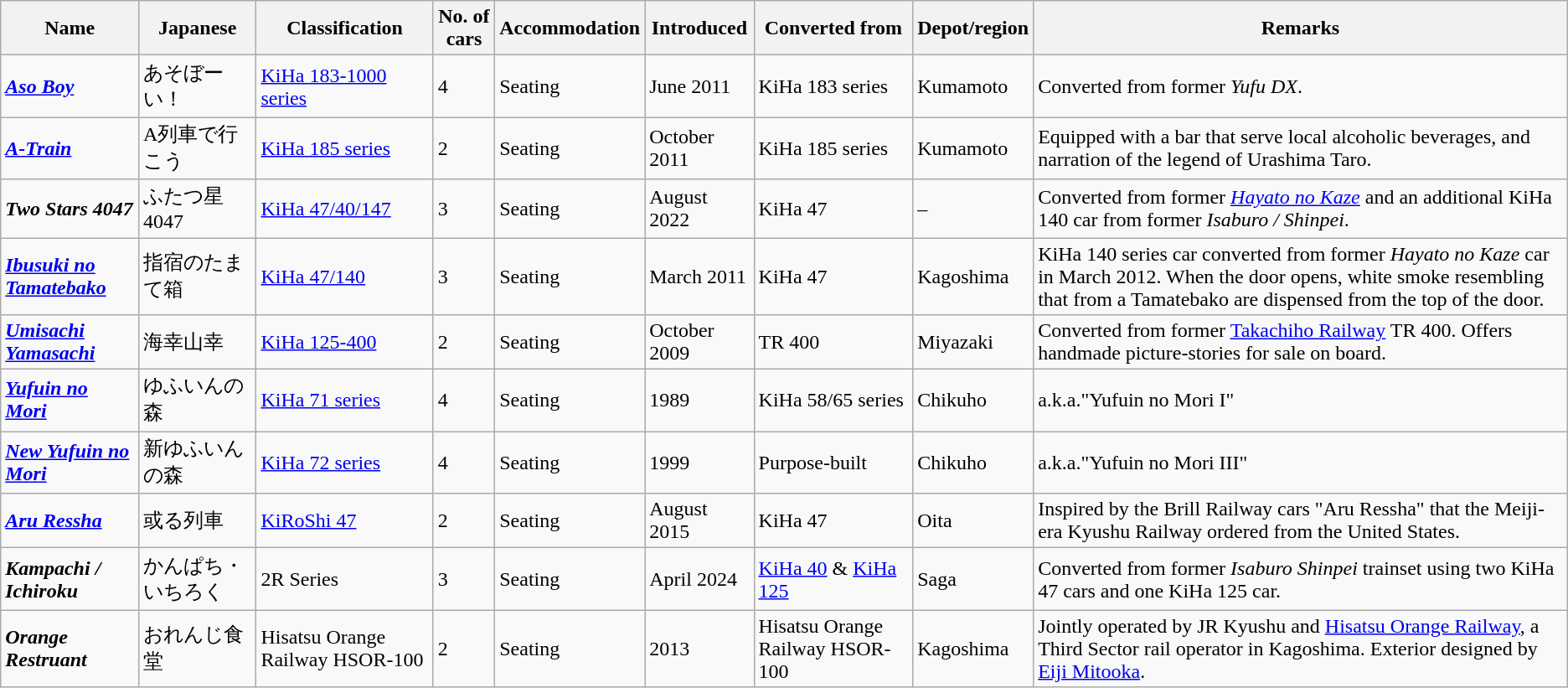<table class="wikitable">
<tr>
<th>Name</th>
<th>Japanese</th>
<th>Classification</th>
<th>No. of cars</th>
<th>Accommodation</th>
<th>Introduced</th>
<th>Converted from</th>
<th>Depot/region</th>
<th>Remarks</th>
</tr>
<tr>
<td><strong><em><a href='#'>Aso Boy</a></em></strong></td>
<td>あそぼーい！</td>
<td><a href='#'>KiHa 183-1000 series</a></td>
<td>4</td>
<td>Seating</td>
<td>June 2011</td>
<td>KiHa 183 series</td>
<td>Kumamoto</td>
<td>Converted from former <em>Yufu DX</em>.</td>
</tr>
<tr>
<td><strong><em><a href='#'>A-Train</a></em></strong></td>
<td>A列車で行こう</td>
<td><a href='#'>KiHa 185 series</a></td>
<td>2</td>
<td>Seating</td>
<td>October 2011</td>
<td>KiHa 185 series</td>
<td>Kumamoto</td>
<td>Equipped with a bar that serve local alcoholic beverages, and narration of the legend of Urashima Taro.</td>
</tr>
<tr>
<td><strong><em>Two Stars 4047</em></strong></td>
<td>ふたつ星4047</td>
<td><a href='#'>KiHa 47/40/147</a></td>
<td>3</td>
<td>Seating</td>
<td>August 2022</td>
<td>KiHa 47</td>
<td>–</td>
<td>Converted from former <em><a href='#'>Hayato no Kaze</a></em> and an additional KiHa 140 car from former <em>Isaburo / Shinpei</em>.</td>
</tr>
<tr>
<td><strong><em><a href='#'>Ibusuki no Tamatebako</a></em></strong></td>
<td>指宿のたまて箱</td>
<td><a href='#'>KiHa 47/140</a></td>
<td>3</td>
<td>Seating</td>
<td>March 2011</td>
<td>KiHa 47</td>
<td>Kagoshima</td>
<td> KiHa 140 series car converted from former <em>Hayato no Kaze</em> car in March 2012. When the door opens, white smoke resembling that from a Tamatebako are dispensed from the top of the door.</td>
</tr>
<tr>
<td><strong><em><a href='#'>Umisachi Yamasachi</a></em></strong></td>
<td>海幸山幸</td>
<td><a href='#'>KiHa 125-400</a></td>
<td>2</td>
<td>Seating</td>
<td>October 2009</td>
<td>TR 400</td>
<td>Miyazaki</td>
<td>Converted from former <a href='#'>Takachiho Railway</a> TR 400. Offers handmade picture-stories for sale on board.</td>
</tr>
<tr>
<td><strong><em><a href='#'>Yufuin no Mori</a></em></strong></td>
<td>ゆふいんの森</td>
<td><a href='#'>KiHa 71 series</a></td>
<td>4</td>
<td>Seating</td>
<td>1989</td>
<td>KiHa 58/65 series</td>
<td>Chikuho</td>
<td>a.k.a."Yufuin no Mori I"</td>
</tr>
<tr>
<td><strong><em><a href='#'>New Yufuin no Mori</a></em></strong></td>
<td>新ゆふいんの森</td>
<td><a href='#'>KiHa 72 series</a></td>
<td>4</td>
<td>Seating</td>
<td>1999</td>
<td>Purpose-built</td>
<td>Chikuho</td>
<td>a.k.a."Yufuin no Mori III"</td>
</tr>
<tr>
<td><strong><em><a href='#'>Aru Ressha</a></em></strong></td>
<td>或る列車</td>
<td><a href='#'>KiRoShi 47</a></td>
<td>2</td>
<td>Seating</td>
<td>August 2015</td>
<td>KiHa 47</td>
<td>Oita</td>
<td>Inspired by the Brill Railway cars "Aru Ressha" that the Meiji-era Kyushu Railway ordered from the United States. </td>
</tr>
<tr>
<td><strong><em>Kampachi / Ichiroku</em></strong></td>
<td>かんぱち・いちろく</td>
<td>2R Series</td>
<td>3</td>
<td>Seating</td>
<td>April 2024</td>
<td><a href='#'>KiHa 40</a> & <a href='#'>KiHa 125</a></td>
<td>Saga</td>
<td>Converted from former <em>Isaburo Shinpei</em> trainset using two KiHa 47 cars and one KiHa 125 car.</td>
</tr>
<tr>
<td><strong><em>Orange Restruant</em></strong></td>
<td>おれんじ食堂</td>
<td>Hisatsu Orange Railway HSOR-100</td>
<td>2</td>
<td>Seating</td>
<td>2013</td>
<td>Hisatsu Orange Railway HSOR-100</td>
<td>Kagoshima</td>
<td>Jointly operated by JR Kyushu and <a href='#'>Hisatsu Orange Railway</a>, a Third Sector rail operator in Kagoshima. Exterior designed by <a href='#'>Eiji Mitooka</a>.</td>
</tr>
</table>
